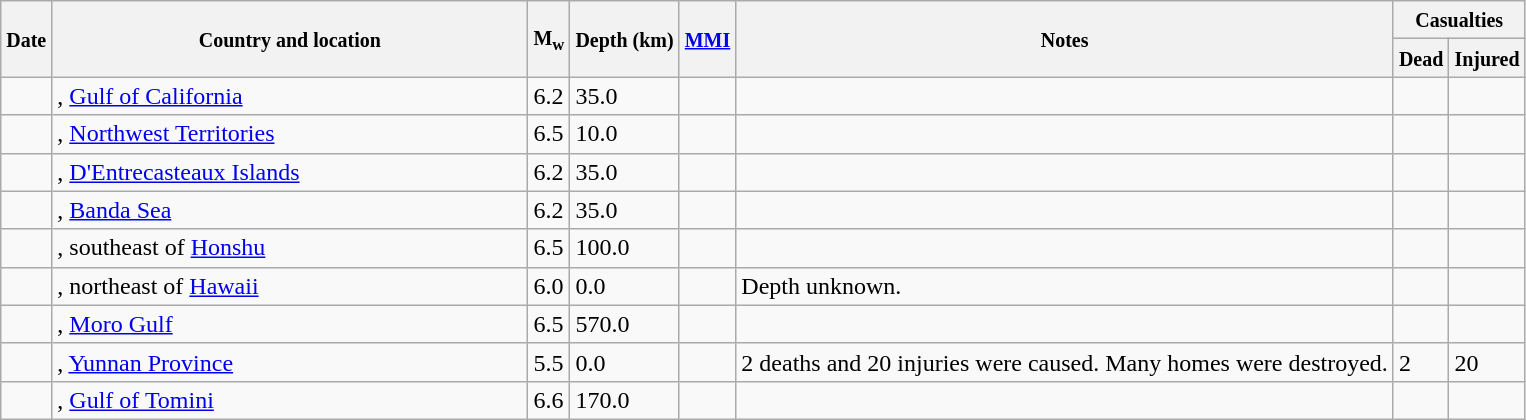<table class="wikitable sortable sort-under" style="border:1px black; margin-left:1em;">
<tr>
<th rowspan="2"><small>Date</small></th>
<th rowspan="2" style="width: 310px"><small>Country and location</small></th>
<th rowspan="2"><small>M<sub>w</sub></small></th>
<th rowspan="2"><small>Depth (km)</small></th>
<th rowspan="2"><small><a href='#'>MMI</a></small></th>
<th rowspan="2" class="unsortable"><small>Notes</small></th>
<th colspan="2"><small>Casualties</small></th>
</tr>
<tr>
<th><small>Dead</small></th>
<th><small>Injured</small></th>
</tr>
<tr>
<td></td>
<td>, <a href='#'>Gulf of California</a></td>
<td>6.2</td>
<td>35.0</td>
<td></td>
<td></td>
<td></td>
<td></td>
</tr>
<tr>
<td></td>
<td>, <a href='#'>Northwest Territories</a></td>
<td>6.5</td>
<td>10.0</td>
<td></td>
<td></td>
<td></td>
<td></td>
</tr>
<tr>
<td></td>
<td>, <a href='#'>D'Entrecasteaux Islands</a></td>
<td>6.2</td>
<td>35.0</td>
<td></td>
<td></td>
<td></td>
<td></td>
</tr>
<tr>
<td></td>
<td>, <a href='#'>Banda Sea</a></td>
<td>6.2</td>
<td>35.0</td>
<td></td>
<td></td>
<td></td>
<td></td>
</tr>
<tr>
<td></td>
<td>, southeast of <a href='#'>Honshu</a></td>
<td>6.5</td>
<td>100.0</td>
<td></td>
<td></td>
<td></td>
<td></td>
</tr>
<tr>
<td></td>
<td>, northeast of <a href='#'>Hawaii</a></td>
<td>6.0</td>
<td>0.0</td>
<td></td>
<td>Depth unknown.</td>
<td></td>
<td></td>
</tr>
<tr>
<td></td>
<td>, <a href='#'>Moro Gulf</a></td>
<td>6.5</td>
<td>570.0</td>
<td></td>
<td></td>
<td></td>
<td></td>
</tr>
<tr>
<td></td>
<td>, <a href='#'>Yunnan Province</a></td>
<td>5.5</td>
<td>0.0</td>
<td></td>
<td>2 deaths and 20 injuries were caused. Many homes were destroyed.</td>
<td>2</td>
<td>20</td>
</tr>
<tr>
<td></td>
<td>, <a href='#'>Gulf of Tomini</a></td>
<td>6.6</td>
<td>170.0</td>
<td></td>
<td></td>
<td></td>
<td></td>
</tr>
</table>
